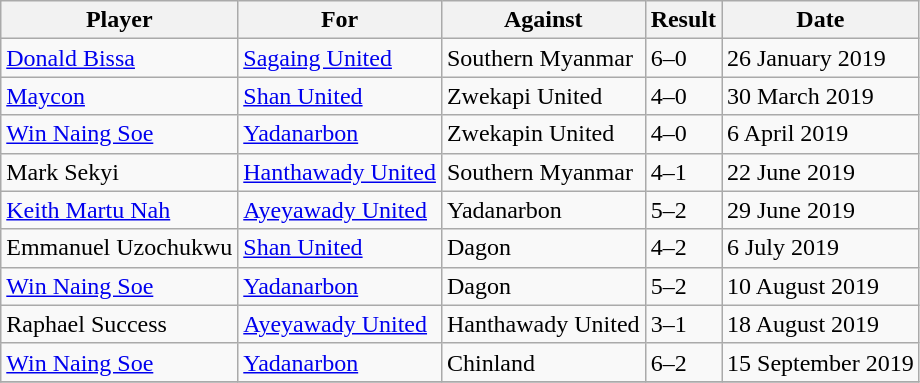<table class="wikitable sortable">
<tr>
<th>Player</th>
<th>For</th>
<th>Against</th>
<th align=center>Result</th>
<th>Date</th>
</tr>
<tr>
<td> <a href='#'>Donald Bissa</a></td>
<td><a href='#'>Sagaing United</a></td>
<td>Southern Myanmar</td>
<td>6–0</td>
<td>26 January 2019</td>
</tr>
<tr>
<td> <a href='#'>Maycon</a></td>
<td><a href='#'>Shan United</a></td>
<td>Zwekapi United</td>
<td>4–0</td>
<td>30 March 2019</td>
</tr>
<tr>
<td> <a href='#'>Win Naing Soe</a></td>
<td><a href='#'>Yadanarbon</a></td>
<td>Zwekapin United</td>
<td>4–0</td>
<td>6 April 2019</td>
</tr>
<tr>
<td> Mark Sekyi</td>
<td><a href='#'>Hanthawady United</a></td>
<td>Southern Myanmar</td>
<td>4–1</td>
<td>22 June 2019</td>
</tr>
<tr>
<td> <a href='#'>Keith Martu Nah</a></td>
<td><a href='#'>Ayeyawady United</a></td>
<td>Yadanarbon</td>
<td>5–2</td>
<td>29 June 2019</td>
</tr>
<tr>
<td> Emmanuel Uzochukwu</td>
<td><a href='#'>Shan United</a></td>
<td>Dagon</td>
<td>4–2</td>
<td>6 July 2019</td>
</tr>
<tr>
<td> <a href='#'>Win Naing Soe</a></td>
<td><a href='#'>Yadanarbon</a></td>
<td>Dagon</td>
<td>5–2</td>
<td>10 August 2019</td>
</tr>
<tr>
<td> Raphael Success</td>
<td><a href='#'>Ayeyawady United</a></td>
<td>Hanthawady United</td>
<td>3–1</td>
<td>18 August 2019</td>
</tr>
<tr>
<td> <a href='#'>Win Naing Soe</a></td>
<td><a href='#'>Yadanarbon</a></td>
<td>Chinland</td>
<td>6–2</td>
<td>15 September 2019</td>
</tr>
<tr>
</tr>
</table>
